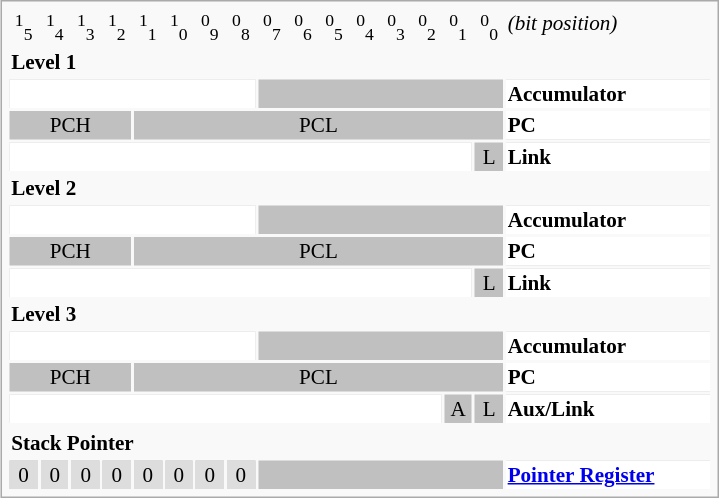<table class="infobox" style="font-size:88%;width:34em;">
<tr>
<td style="text-align:center;"><sup>1</sup><sub>5</sub></td>
<td style="text-align:center;"><sup>1</sup><sub>4</sub></td>
<td style="text-align:center;"><sup>1</sup><sub>3</sub></td>
<td style="text-align:center;"><sup>1</sup><sub>2</sub></td>
<td style="text-align:center;"><sup>1</sup><sub>1</sub></td>
<td style="text-align:center;"><sup>1</sup><sub>0</sub></td>
<td style="text-align:center;"><sup>0</sup><sub>9</sub></td>
<td style="text-align:center;"><sup>0</sup><sub>8</sub></td>
<td style="text-align:center;"><sup>0</sup><sub>7</sub></td>
<td style="text-align:center;"><sup>0</sup><sub>6</sub></td>
<td style="text-align:center;"><sup>0</sup><sub>5</sub></td>
<td style="text-align:center;"><sup>0</sup><sub>4</sub></td>
<td style="text-align:center;"><sup>0</sup><sub>3</sub></td>
<td style="text-align:center;"><sup>0</sup><sub>2</sub></td>
<td style="text-align:center;"><sup>0</sup><sub>1</sub></td>
<td style="text-align:center;"><sup>0</sup><sub>0</sub></td>
<td><em>(bit position)</em></td>
</tr>
<tr 16>
<td colspan="17"><strong>Level 1</strong> <br></td>
</tr>
<tr style="background:silver;color:black">
<td style="text-align:center; background:white" colspan="8"> </td>
<td style="text-align:center;" colspan="8"></td>
<td style="background:white; color:black;"><strong>Accumulator</strong></td>
</tr>
<tr style="background:silver;color:black">
<td style="text-align:center;" colspan="4">PCH</td>
<td style="text-align:center;" colspan="12">PCL</td>
<td style="background:white; color:black;"><strong>PC</strong></td>
</tr>
<tr style="background:silver;color:black">
<td style="text-align:center; background:white" colspan="15"> </td>
<td style="text-align:center;" colspan="1">L</td>
<td style="background:white; color:black;"><strong>Link</strong></td>
</tr>
<tr>
<td colspan="17"><strong>Level 2</strong> <br></td>
</tr>
<tr style="background:silver;color:black">
<td style="text-align:center; background:white" colspan="8"> </td>
<td style="text-align:center;" colspan="8"></td>
<td style="background:white; color:black;"><strong>Accumulator</strong></td>
</tr>
<tr style="background:silver;color:black">
<td style="text-align:center;" colspan="4">PCH</td>
<td style="text-align:center;" colspan="12">PCL</td>
<td style="background:white; color:black;"><strong>PC</strong></td>
</tr>
<tr style="background:silver;color:black">
<td style="text-align:center; background:white" colspan="15"> </td>
<td style="text-align:center;" colspan="1">L</td>
<td style="background:white; color:black;"><strong>Link</strong></td>
</tr>
<tr>
<td colspan="17"><strong>Level 3</strong> <br></td>
</tr>
<tr style="background:silver;color:black">
<td style="text-align:center; background:white" colspan="8"> </td>
<td style="text-align:center;" colspan="8"></td>
<td style="background:white; color:black;"><strong>Accumulator</strong></td>
</tr>
<tr style="background:silver;color:black">
<td style="text-align:center;" colspan="4">PCH</td>
<td style="text-align:center;" colspan="12">PCL</td>
<td style="background:white; color:black;"><strong>PC</strong></td>
</tr>
<tr style="background:silver;color:black">
<td style="text-align:center; background:white" colspan="14"> </td>
<td style="text-align:center;" colspan="1">A</td>
<td style="text-align:center;" colspan="1">L</td>
<td style="background:white; color:black;"><strong>Aux/Link</strong></td>
</tr>
<tr>
</tr>
<tr>
<td colspan="17"><strong>Stack Pointer</strong> <br></td>
</tr>
<tr style="background:silver;color:black">
<td style="text-align:center; background:#DDDDDD">0</td>
<td style="text-align:center; background:#DDDDDD">0</td>
<td style="text-align:center; background:#DDDDDD">0</td>
<td style="text-align:center; background:#DDDDDD">0</td>
<td style="text-align:center; background:#DDDDDD">0</td>
<td style="text-align:center; background:#DDDDDD">0</td>
<td style="text-align:center; background:#DDDDDD">0</td>
<td style="text-align:center; background:#DDDDDD">0</td>
<td style="text-align:center;" colspan="8"></td>
<td style="background:white; color:black;"><a href='#'><strong>Pointer Register</strong></a></td>
</tr>
</table>
